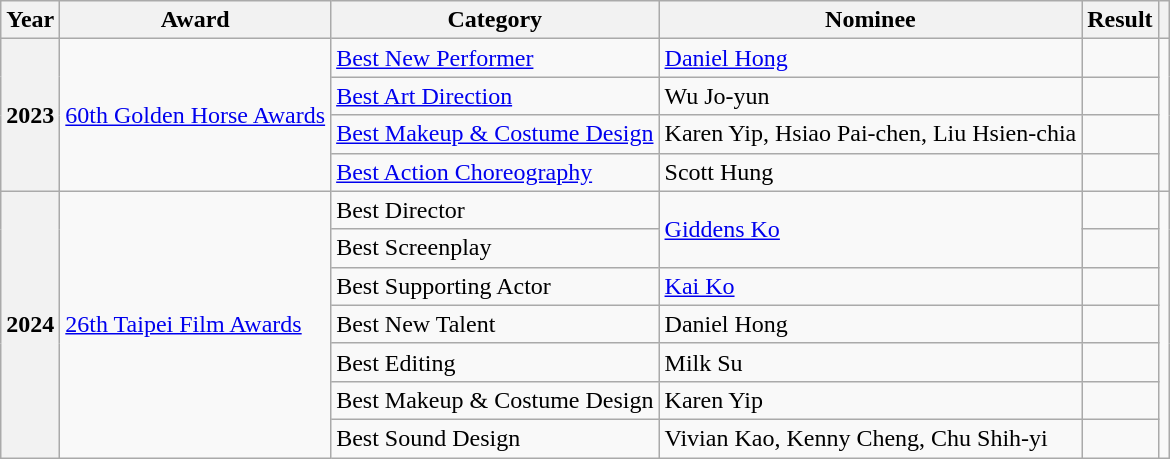<table class="wikitable plainrowheaders">
<tr>
<th scope="col">Year</th>
<th scope="col">Award</th>
<th scope="col">Category</th>
<th scope="col">Nominee</th>
<th scope="col">Result</th>
<th scope="col"></th>
</tr>
<tr>
<th scope="row" rowspan="4">2023</th>
<td rowspan="4"><a href='#'>60th Golden Horse Awards</a></td>
<td><a href='#'>Best New Performer</a></td>
<td><a href='#'>Daniel Hong</a></td>
<td></td>
<td rowspan="4"></td>
</tr>
<tr>
<td><a href='#'>Best Art Direction</a></td>
<td>Wu Jo-yun</td>
<td></td>
</tr>
<tr>
<td><a href='#'>Best Makeup & Costume Design</a></td>
<td>Karen Yip, Hsiao Pai-chen, Liu Hsien-chia</td>
<td></td>
</tr>
<tr>
<td><a href='#'>Best Action Choreography</a></td>
<td>Scott Hung</td>
<td></td>
</tr>
<tr>
<th scope="row" rowspan="7">2024</th>
<td rowspan="7"><a href='#'>26th Taipei Film Awards</a></td>
<td>Best Director</td>
<td rowspan="2"><a href='#'>Giddens Ko</a></td>
<td></td>
<td rowspan="7"></td>
</tr>
<tr>
<td>Best Screenplay</td>
<td></td>
</tr>
<tr>
<td>Best Supporting Actor</td>
<td><a href='#'>Kai Ko</a></td>
<td></td>
</tr>
<tr>
<td>Best New Talent</td>
<td>Daniel Hong</td>
<td></td>
</tr>
<tr>
<td>Best Editing</td>
<td>Milk Su</td>
<td></td>
</tr>
<tr>
<td>Best Makeup & Costume Design</td>
<td>Karen Yip</td>
<td></td>
</tr>
<tr>
<td>Best Sound Design</td>
<td>Vivian Kao, Kenny Cheng, Chu Shih-yi</td>
<td></td>
</tr>
</table>
